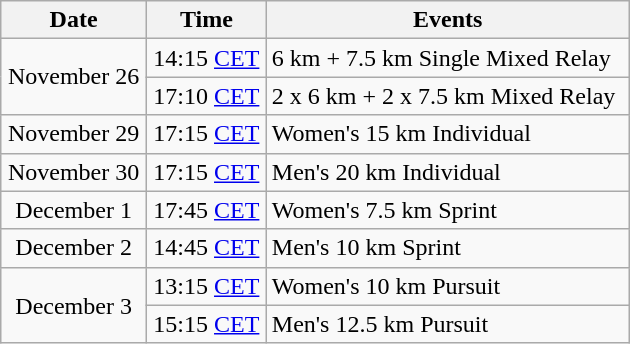<table class="wikitable" style="text-align: center" width="420">
<tr>
<th>Date</th>
<th>Time</th>
<th>Events</th>
</tr>
<tr>
<td rowspan=2>November 26</td>
<td>14:15 <a href='#'>CET</a></td>
<td style="text-align: left">6 km + 7.5 km Single Mixed Relay</td>
</tr>
<tr>
<td>17:10 <a href='#'>CET</a></td>
<td style="text-align: left">2 x 6 km + 2 x 7.5 km Mixed Relay</td>
</tr>
<tr>
<td>November 29</td>
<td>17:15 <a href='#'>CET</a></td>
<td style="text-align: left">Women's 15 km Individual</td>
</tr>
<tr>
<td>November 30</td>
<td>17:15 <a href='#'>CET</a></td>
<td style="text-align: left">Men's 20 km Individual</td>
</tr>
<tr>
<td>December 1</td>
<td>17:45 <a href='#'>CET</a></td>
<td style="text-align: left">Women's 7.5 km Sprint</td>
</tr>
<tr>
<td>December 2</td>
<td>14:45 <a href='#'>CET</a></td>
<td style="text-align: left">Men's 10 km Sprint</td>
</tr>
<tr>
<td rowspan=2>December 3</td>
<td>13:15 <a href='#'>CET</a></td>
<td style="text-align: left">Women's 10 km Pursuit</td>
</tr>
<tr>
<td>15:15 <a href='#'>CET</a></td>
<td style="text-align: left">Men's 12.5 km Pursuit</td>
</tr>
</table>
